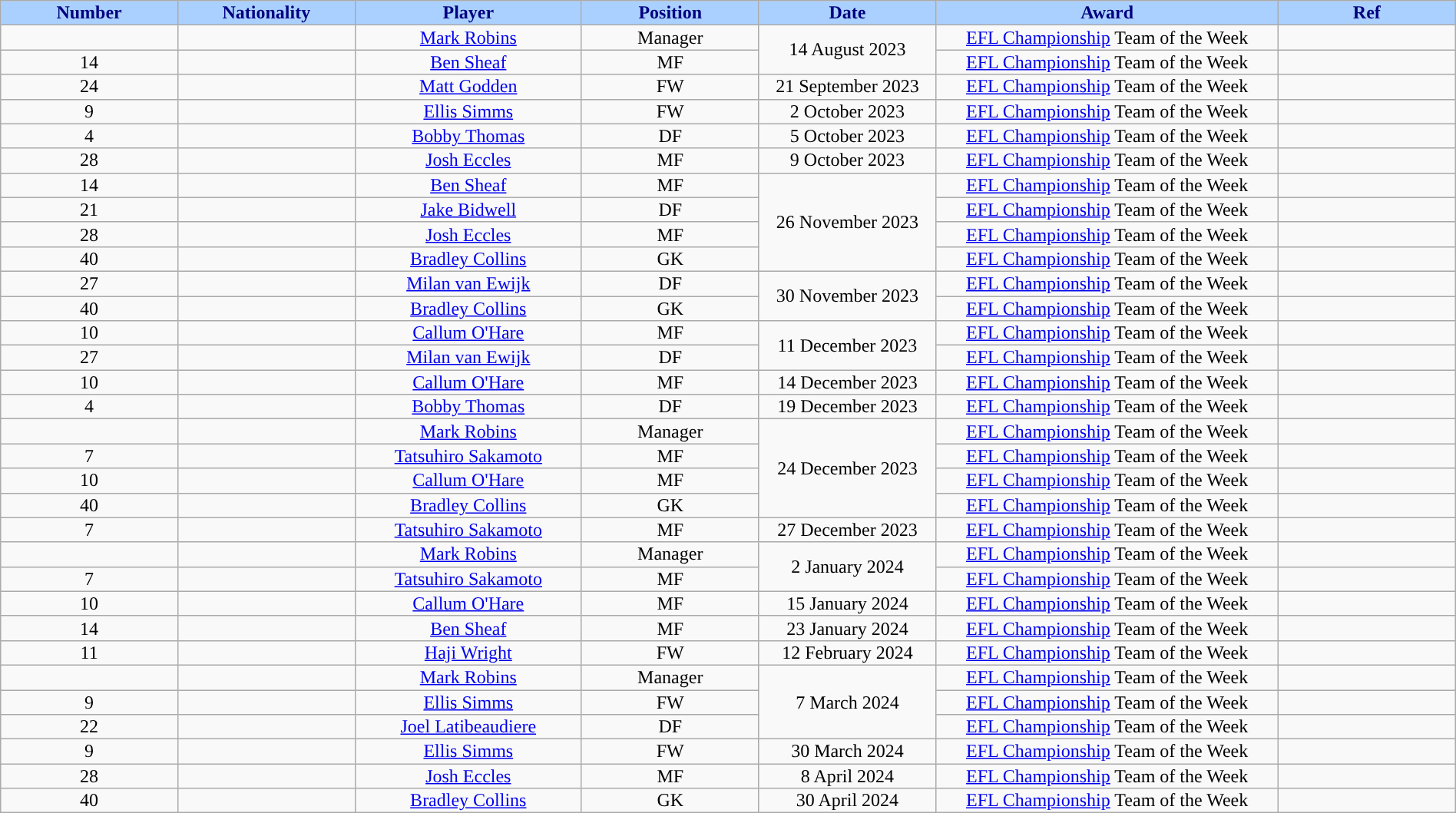<table class="wikitable sortable alternance" style="font-size:100%; text-align:center; line-height:14px; width:100%;">
<tr>
<th style="background:#AAD0FF; color:#000080; width:100px;">Number</th>
<th style="background:#AAD0FF; color:#000080; width:100px;">Nationality</th>
<th style="background:#AAD0FF; color:#000080; width:130px;">Player</th>
<th style="background:#AAD0FF; color:#000080; width:100px;">Position</th>
<th style="background:#AAD0FF; color:#000080; width:100px;">Date</th>
<th style="background:#AAD0FF; color:#000080; width:200px;">Award</th>
<th style="background:#AAD0FF; color:#000080; width:100px;">Ref</th>
</tr>
<tr>
<td></td>
<td></td>
<td><a href='#'>Mark Robins</a></td>
<td>Manager</td>
<td rowspan="2">14 August 2023</td>
<td><a href='#'>EFL Championship</a> Team of the Week</td>
<td></td>
</tr>
<tr>
<td>14</td>
<td></td>
<td><a href='#'>Ben Sheaf</a></td>
<td>MF</td>
<td><a href='#'>EFL Championship</a> Team of the Week</td>
<td></td>
</tr>
<tr>
<td>24</td>
<td></td>
<td><a href='#'>Matt Godden</a></td>
<td>FW</td>
<td>21 September 2023</td>
<td><a href='#'>EFL Championship</a> Team of the Week</td>
<td></td>
</tr>
<tr>
<td>9</td>
<td></td>
<td><a href='#'>Ellis Simms</a></td>
<td>FW</td>
<td>2 October 2023</td>
<td><a href='#'>EFL Championship</a> Team of the Week</td>
<td></td>
</tr>
<tr>
<td>4</td>
<td></td>
<td><a href='#'>Bobby Thomas</a></td>
<td>DF</td>
<td>5 October 2023</td>
<td><a href='#'>EFL Championship</a> Team of the Week</td>
<td></td>
</tr>
<tr>
<td>28</td>
<td></td>
<td><a href='#'>Josh Eccles</a></td>
<td>MF</td>
<td>9 October 2023</td>
<td><a href='#'>EFL Championship</a> Team of the Week</td>
<td></td>
</tr>
<tr>
<td>14</td>
<td></td>
<td><a href='#'>Ben Sheaf</a></td>
<td>MF</td>
<td rowspan="4">26 November 2023</td>
<td><a href='#'>EFL Championship</a> Team of the Week</td>
<td></td>
</tr>
<tr>
<td>21</td>
<td></td>
<td><a href='#'>Jake Bidwell</a></td>
<td>DF</td>
<td><a href='#'>EFL Championship</a> Team of the Week</td>
<td></td>
</tr>
<tr>
<td>28</td>
<td></td>
<td><a href='#'>Josh Eccles</a></td>
<td>MF</td>
<td><a href='#'>EFL Championship</a> Team of the Week</td>
<td></td>
</tr>
<tr>
<td>40</td>
<td></td>
<td><a href='#'>Bradley Collins</a></td>
<td>GK</td>
<td><a href='#'>EFL Championship</a> Team of the Week</td>
<td></td>
</tr>
<tr>
<td>27</td>
<td></td>
<td><a href='#'>Milan van Ewijk</a></td>
<td>DF</td>
<td rowspan="2">30 November 2023</td>
<td><a href='#'>EFL Championship</a> Team of the Week</td>
<td></td>
</tr>
<tr>
<td>40</td>
<td></td>
<td><a href='#'>Bradley Collins</a></td>
<td>GK</td>
<td><a href='#'>EFL Championship</a> Team of the Week</td>
<td></td>
</tr>
<tr>
<td>10</td>
<td></td>
<td><a href='#'>Callum O'Hare</a></td>
<td>MF</td>
<td rowspan="2">11 December 2023</td>
<td><a href='#'>EFL Championship</a> Team of the Week</td>
<td></td>
</tr>
<tr>
<td>27</td>
<td></td>
<td><a href='#'>Milan van Ewijk</a></td>
<td>DF</td>
<td><a href='#'>EFL Championship</a> Team of the Week</td>
<td></td>
</tr>
<tr>
<td>10</td>
<td></td>
<td><a href='#'>Callum O'Hare</a></td>
<td>MF</td>
<td>14 December 2023</td>
<td><a href='#'>EFL Championship</a> Team of the Week</td>
<td></td>
</tr>
<tr>
<td>4</td>
<td></td>
<td><a href='#'>Bobby Thomas</a></td>
<td>DF</td>
<td>19 December 2023</td>
<td><a href='#'>EFL Championship</a> Team of the Week</td>
<td></td>
</tr>
<tr>
<td></td>
<td></td>
<td><a href='#'>Mark Robins</a></td>
<td>Manager</td>
<td rowspan="4">24 December 2023</td>
<td><a href='#'>EFL Championship</a> Team of the Week</td>
<td></td>
</tr>
<tr>
<td>7</td>
<td></td>
<td><a href='#'>Tatsuhiro Sakamoto</a></td>
<td>MF</td>
<td><a href='#'>EFL Championship</a> Team of the Week</td>
<td></td>
</tr>
<tr>
<td>10</td>
<td></td>
<td><a href='#'>Callum O'Hare</a></td>
<td>MF</td>
<td><a href='#'>EFL Championship</a> Team of the Week</td>
<td></td>
</tr>
<tr>
<td>40</td>
<td></td>
<td><a href='#'>Bradley Collins</a></td>
<td>GK</td>
<td><a href='#'>EFL Championship</a> Team of the Week</td>
<td></td>
</tr>
<tr>
<td>7</td>
<td></td>
<td><a href='#'>Tatsuhiro Sakamoto</a></td>
<td>MF</td>
<td>27 December 2023</td>
<td><a href='#'>EFL Championship</a> Team of the Week</td>
<td></td>
</tr>
<tr>
<td></td>
<td></td>
<td><a href='#'>Mark Robins</a></td>
<td>Manager</td>
<td rowspan="2">2 January 2024</td>
<td><a href='#'>EFL Championship</a> Team of the Week</td>
<td></td>
</tr>
<tr>
<td>7</td>
<td></td>
<td><a href='#'>Tatsuhiro Sakamoto</a></td>
<td>MF</td>
<td><a href='#'>EFL Championship</a> Team of the Week</td>
<td></td>
</tr>
<tr>
<td>10</td>
<td></td>
<td><a href='#'>Callum O'Hare</a></td>
<td>MF</td>
<td>15 January 2024</td>
<td><a href='#'>EFL Championship</a> Team of the Week</td>
<td></td>
</tr>
<tr>
<td>14</td>
<td></td>
<td><a href='#'>Ben Sheaf</a></td>
<td>MF</td>
<td>23 January 2024</td>
<td><a href='#'>EFL Championship</a> Team of the Week</td>
<td></td>
</tr>
<tr>
<td>11</td>
<td></td>
<td><a href='#'>Haji Wright</a></td>
<td>FW</td>
<td>12 February 2024</td>
<td><a href='#'>EFL Championship</a> Team of the Week</td>
<td></td>
</tr>
<tr>
<td></td>
<td></td>
<td><a href='#'>Mark Robins</a></td>
<td>Manager</td>
<td rowspan="3">7 March 2024</td>
<td><a href='#'>EFL Championship</a> Team of the Week</td>
<td></td>
</tr>
<tr>
<td>9</td>
<td></td>
<td><a href='#'>Ellis Simms</a></td>
<td>FW</td>
<td><a href='#'>EFL Championship</a> Team of the Week</td>
<td></td>
</tr>
<tr>
<td>22</td>
<td></td>
<td><a href='#'>Joel Latibeaudiere</a></td>
<td>DF</td>
<td><a href='#'>EFL Championship</a> Team of the Week</td>
<td></td>
</tr>
<tr>
<td>9</td>
<td></td>
<td><a href='#'>Ellis Simms</a></td>
<td>FW</td>
<td>30 March 2024</td>
<td><a href='#'>EFL Championship</a> Team of the Week</td>
<td></td>
</tr>
<tr>
<td>28</td>
<td></td>
<td><a href='#'>Josh Eccles</a></td>
<td>MF</td>
<td>8 April 2024</td>
<td><a href='#'>EFL Championship</a> Team of the Week</td>
<td></td>
</tr>
<tr>
<td>40</td>
<td></td>
<td><a href='#'>Bradley Collins</a></td>
<td>GK</td>
<td>30 April 2024</td>
<td><a href='#'>EFL Championship</a> Team of the Week</td>
<td></td>
</tr>
</table>
